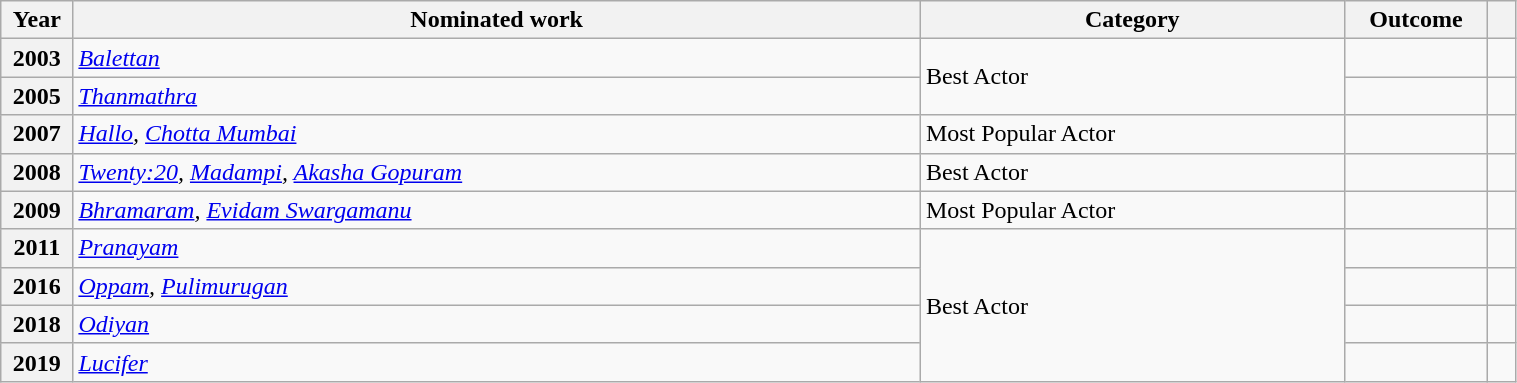<table class="wikitable plainrowheaders" style="width:80%;">
<tr>
<th scope="col" style="width:1%;">Year</th>
<th scope="col" style="width:30%;">Nominated work</th>
<th scope="col" style="width:15%;">Category</th>
<th scope="col" style="width:3%;">Outcome</th>
<th scope="col" style="width:1%;"></th>
</tr>
<tr>
<th scope="row">2003</th>
<td><em><a href='#'>Balettan</a></em></td>
<td rowspan="2">Best Actor</td>
<td></td>
<td style="text-align:center;"></td>
</tr>
<tr>
<th scope="row">2005</th>
<td><em><a href='#'>Thanmathra</a></em></td>
<td></td>
<td></td>
</tr>
<tr>
<th scope="row">2007</th>
<td><em><a href='#'>Hallo</a>, <a href='#'>Chotta Mumbai</a></em></td>
<td>Most Popular Actor</td>
<td></td>
<td style="text-align:center;"></td>
</tr>
<tr>
<th scope="row">2008</th>
<td><em><a href='#'>Twenty:20</a>, <a href='#'>Madampi</a>, <a href='#'>Akasha Gopuram</a></em></td>
<td>Best Actor</td>
<td></td>
<td style="text-align:center;"></td>
</tr>
<tr>
<th scope="row">2009</th>
<td><em><a href='#'>Bhramaram</a>, <a href='#'>Evidam Swargamanu</a></em></td>
<td>Most Popular Actor</td>
<td></td>
<td style="text-align:center;"></td>
</tr>
<tr>
<th scope="row">2011</th>
<td><em><a href='#'>Pranayam</a></em></td>
<td rowspan="4">Best Actor</td>
<td></td>
<td style="text-align:center;"></td>
</tr>
<tr>
<th scope="row">2016</th>
<td><em><a href='#'>Oppam</a>, <a href='#'>Pulimurugan</a></em></td>
<td></td>
<td style="text-align:center;"></td>
</tr>
<tr>
<th scope="row">2018</th>
<td><em><a href='#'>Odiyan</a></em></td>
<td></td>
<td style="text-align:center;"></td>
</tr>
<tr>
<th scope="row">2019</th>
<td><em><a href='#'>Lucifer</a></em></td>
<td></td>
<td style="text-align:center;"></td>
</tr>
</table>
